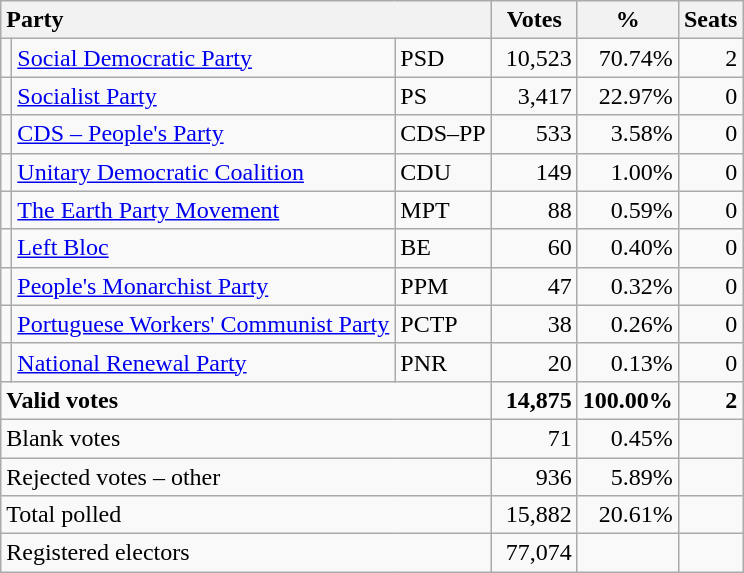<table class="wikitable" border="1" style="text-align:right;">
<tr>
<th style="text-align:left;" colspan=3>Party</th>
<th align=center width="50">Votes</th>
<th align=center width="50">%</th>
<th align=center>Seats</th>
</tr>
<tr>
<td></td>
<td align=left><a href='#'>Social Democratic Party</a></td>
<td align=left>PSD</td>
<td>10,523</td>
<td>70.74%</td>
<td>2</td>
</tr>
<tr>
<td></td>
<td align=left><a href='#'>Socialist Party</a></td>
<td align=left>PS</td>
<td>3,417</td>
<td>22.97%</td>
<td>0</td>
</tr>
<tr>
<td></td>
<td align=left><a href='#'>CDS – People's Party</a></td>
<td align=left style="white-space: nowrap;">CDS–PP</td>
<td>533</td>
<td>3.58%</td>
<td>0</td>
</tr>
<tr>
<td></td>
<td align=left style="white-space: nowrap;"><a href='#'>Unitary Democratic Coalition</a></td>
<td align=left>CDU</td>
<td>149</td>
<td>1.00%</td>
<td>0</td>
</tr>
<tr>
<td></td>
<td align=left><a href='#'>The Earth Party Movement</a></td>
<td align=left>MPT</td>
<td>88</td>
<td>0.59%</td>
<td>0</td>
</tr>
<tr>
<td></td>
<td align=left><a href='#'>Left Bloc</a></td>
<td align=left>BE</td>
<td>60</td>
<td>0.40%</td>
<td>0</td>
</tr>
<tr>
<td></td>
<td align=left><a href='#'>People's Monarchist Party</a></td>
<td align=left>PPM</td>
<td>47</td>
<td>0.32%</td>
<td>0</td>
</tr>
<tr>
<td></td>
<td align=left><a href='#'>Portuguese Workers' Communist Party</a></td>
<td align=left>PCTP</td>
<td>38</td>
<td>0.26%</td>
<td>0</td>
</tr>
<tr>
<td></td>
<td align=left><a href='#'>National Renewal Party</a></td>
<td align=left>PNR</td>
<td>20</td>
<td>0.13%</td>
<td>0</td>
</tr>
<tr style="font-weight:bold">
<td align=left colspan=3>Valid votes</td>
<td>14,875</td>
<td>100.00%</td>
<td>2</td>
</tr>
<tr>
<td align=left colspan=3>Blank votes</td>
<td>71</td>
<td>0.45%</td>
<td></td>
</tr>
<tr>
<td align=left colspan=3>Rejected votes – other</td>
<td>936</td>
<td>5.89%</td>
<td></td>
</tr>
<tr>
<td align=left colspan=3>Total polled</td>
<td>15,882</td>
<td>20.61%</td>
<td></td>
</tr>
<tr>
<td align=left colspan=3>Registered electors</td>
<td>77,074</td>
<td></td>
<td></td>
</tr>
</table>
